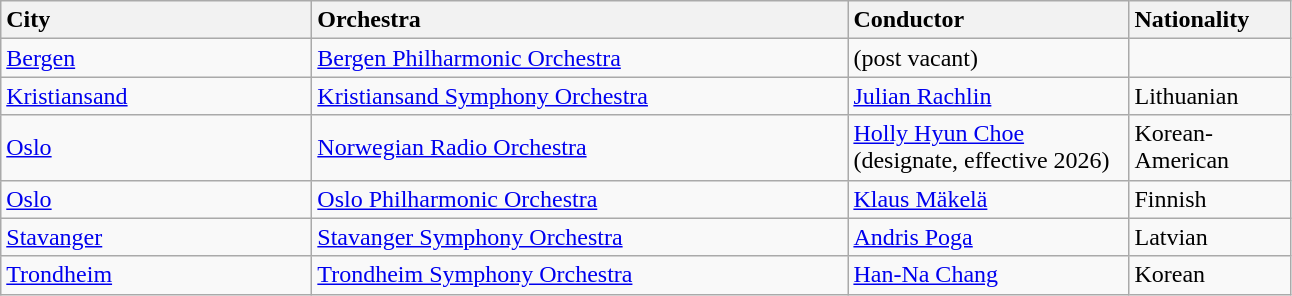<table class="wikitable">
<tr>
<td style="width: 200px; background: #f2f2f2"><strong>City</strong></td>
<td style="width: 350px; background: #f2f2f2"><strong>Orchestra</strong></td>
<td style="width: 180px; background: #f2f2f2"><strong>Conductor</strong></td>
<td style="width: 100px; background: #f2f2f2"><strong>Nationality</strong></td>
</tr>
<tr>
<td><a href='#'>Bergen</a></td>
<td><a href='#'>Bergen Philharmonic Orchestra</a></td>
<td>(post vacant)</td>
</tr>
<tr>
<td><a href='#'>Kristiansand</a></td>
<td><a href='#'>Kristiansand Symphony Orchestra</a></td>
<td><a href='#'>Julian Rachlin</a></td>
<td>Lithuanian</td>
</tr>
<tr>
<td><a href='#'>Oslo</a></td>
<td><a href='#'>Norwegian Radio Orchestra</a></td>
<td><a href='#'>Holly Hyun Choe</a> (designate, effective 2026)</td>
<td>Korean-American</td>
</tr>
<tr>
<td><a href='#'>Oslo</a></td>
<td><a href='#'>Oslo Philharmonic Orchestra</a></td>
<td><a href='#'>Klaus Mäkelä</a></td>
<td>Finnish</td>
</tr>
<tr>
<td><a href='#'>Stavanger</a></td>
<td><a href='#'>Stavanger Symphony Orchestra</a></td>
<td><a href='#'>Andris Poga</a></td>
<td>Latvian</td>
</tr>
<tr>
<td><a href='#'>Trondheim</a></td>
<td><a href='#'>Trondheim Symphony Orchestra</a></td>
<td><a href='#'>Han-Na Chang</a></td>
<td>Korean</td>
</tr>
</table>
